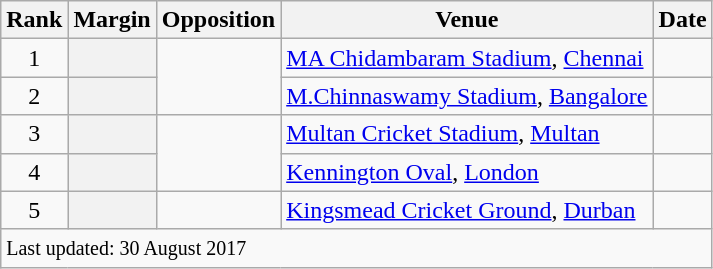<table class="wikitable plainrowheaders sortable">
<tr>
<th scope="col">Rank</th>
<th scope="col">Margin</th>
<th scope="col">Opposition</th>
<th scope="col">Venue</th>
<th scope="col">Date</th>
</tr>
<tr>
<td align=center>1</td>
<th scope="row" style="text-align:center;"></th>
<td rowspan=2></td>
<td><a href='#'>MA Chidambaram Stadium</a>, <a href='#'>Chennai</a></td>
<td></td>
</tr>
<tr>
<td align=center>2</td>
<th scope="row" style="text-align:center;"></th>
<td><a href='#'>M.Chinnaswamy Stadium</a>, <a href='#'>Bangalore</a></td>
<td></td>
</tr>
<tr>
<td align=center>3</td>
<th scope="row" style="text-align:center;"></th>
<td rowspan=2></td>
<td><a href='#'>Multan Cricket Stadium</a>, <a href='#'>Multan</a></td>
<td></td>
</tr>
<tr>
<td align=center>4</td>
<th scope="row" style="text-align:center;"></th>
<td><a href='#'>Kennington Oval</a>, <a href='#'>London</a></td>
<td></td>
</tr>
<tr>
<td align=center>5</td>
<th scope="row" style="text-align:center;"></th>
<td></td>
<td><a href='#'>Kingsmead Cricket Ground</a>, <a href='#'>Durban</a></td>
<td></td>
</tr>
<tr class=sortbottom>
<td colspan=5><small>Last updated: 30 August 2017</small></td>
</tr>
</table>
